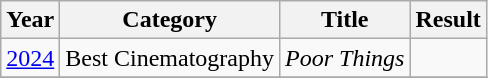<table class="wikitable">
<tr>
<th>Year</th>
<th>Category</th>
<th>Title</th>
<th>Result</th>
</tr>
<tr>
<td><a href='#'>2024</a></td>
<td>Best Cinematography</td>
<td><em>Poor Things</em></td>
<td></td>
</tr>
<tr>
</tr>
</table>
